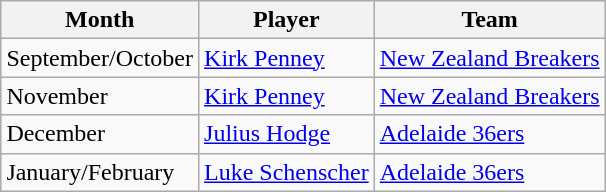<table style="margin:auto;"  class="wikitable">
<tr>
<th>Month</th>
<th>Player</th>
<th>Team</th>
</tr>
<tr>
<td>September/October</td>
<td><a href='#'>Kirk Penney</a></td>
<td><a href='#'>New Zealand Breakers</a></td>
</tr>
<tr>
<td>November</td>
<td><a href='#'>Kirk Penney</a></td>
<td><a href='#'>New Zealand Breakers</a></td>
</tr>
<tr>
<td>December</td>
<td><a href='#'>Julius Hodge</a></td>
<td><a href='#'>Adelaide 36ers</a></td>
</tr>
<tr>
<td>January/February</td>
<td><a href='#'>Luke Schenscher</a></td>
<td><a href='#'>Adelaide 36ers</a></td>
</tr>
</table>
